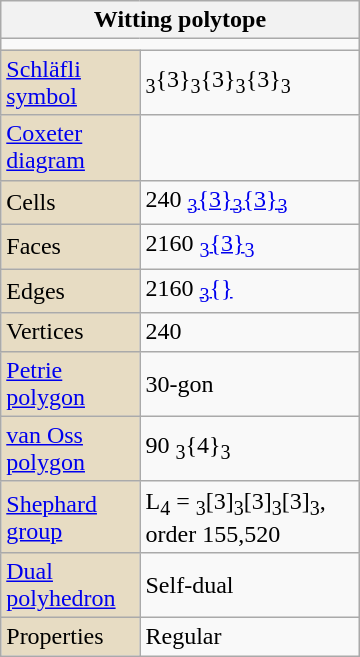<table class="wikitable" bgcolor="#ffffff" cellpadding="5" align="right" style="margin-left:10px" width="240">
<tr>
<th bgcolor=#e7dcc3 colspan=2>Witting polytope</th>
</tr>
<tr align=center>
<td colspan=2></td>
</tr>
<tr>
<td bgcolor=#e7dcc3><a href='#'>Schläfli symbol</a></td>
<td><sub>3</sub>{3}<sub>3</sub>{3}<sub>3</sub>{3}<sub>3</sub></td>
</tr>
<tr>
<td bgcolor=#e7dcc3><a href='#'>Coxeter diagram</a></td>
<td></td>
</tr>
<tr>
<td bgcolor=#e7dcc3>Cells</td>
<td>240 <a href='#'><sub>3</sub>{3}<sub>3</sub>{3}<sub>3</sub></a> </td>
</tr>
<tr>
<td bgcolor=#e7dcc3>Faces</td>
<td>2160 <a href='#'><sub>3</sub>{3}<sub>3</sub></a> </td>
</tr>
<tr>
<td bgcolor=#e7dcc3>Edges</td>
<td>2160 <a href='#'><sub>3</sub>{}</a> </td>
</tr>
<tr>
<td bgcolor=#e7dcc3>Vertices</td>
<td>240</td>
</tr>
<tr>
<td bgcolor=#e7dcc3><a href='#'>Petrie polygon</a></td>
<td>30-gon</td>
</tr>
<tr>
<td bgcolor=#e7dcc3><a href='#'>van Oss polygon</a></td>
<td>90 <sub>3</sub>{4}<sub>3</sub> </td>
</tr>
<tr>
<td bgcolor=#e7dcc3><a href='#'>Shephard group</a></td>
<td>L<sub>4</sub> = <sub>3</sub>[3]<sub>3</sub>[3]<sub>3</sub>[3]<sub>3</sub>, order 155,520</td>
</tr>
<tr>
<td bgcolor=#e7dcc3><a href='#'>Dual polyhedron</a></td>
<td>Self-dual</td>
</tr>
<tr>
<td bgcolor=#e7dcc3>Properties</td>
<td>Regular</td>
</tr>
</table>
